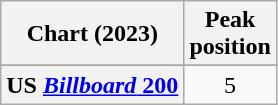<table class="wikitable sortable plainrowheaders" style="text-align:center;">
<tr>
<th scope="col">Chart (2023)</th>
<th scope="col">Peak<br>position</th>
</tr>
<tr>
</tr>
<tr>
</tr>
<tr>
<th scope="row">US <a href='#'><em>Billboard</em> 200</a></th>
<td>5</td>
</tr>
</table>
